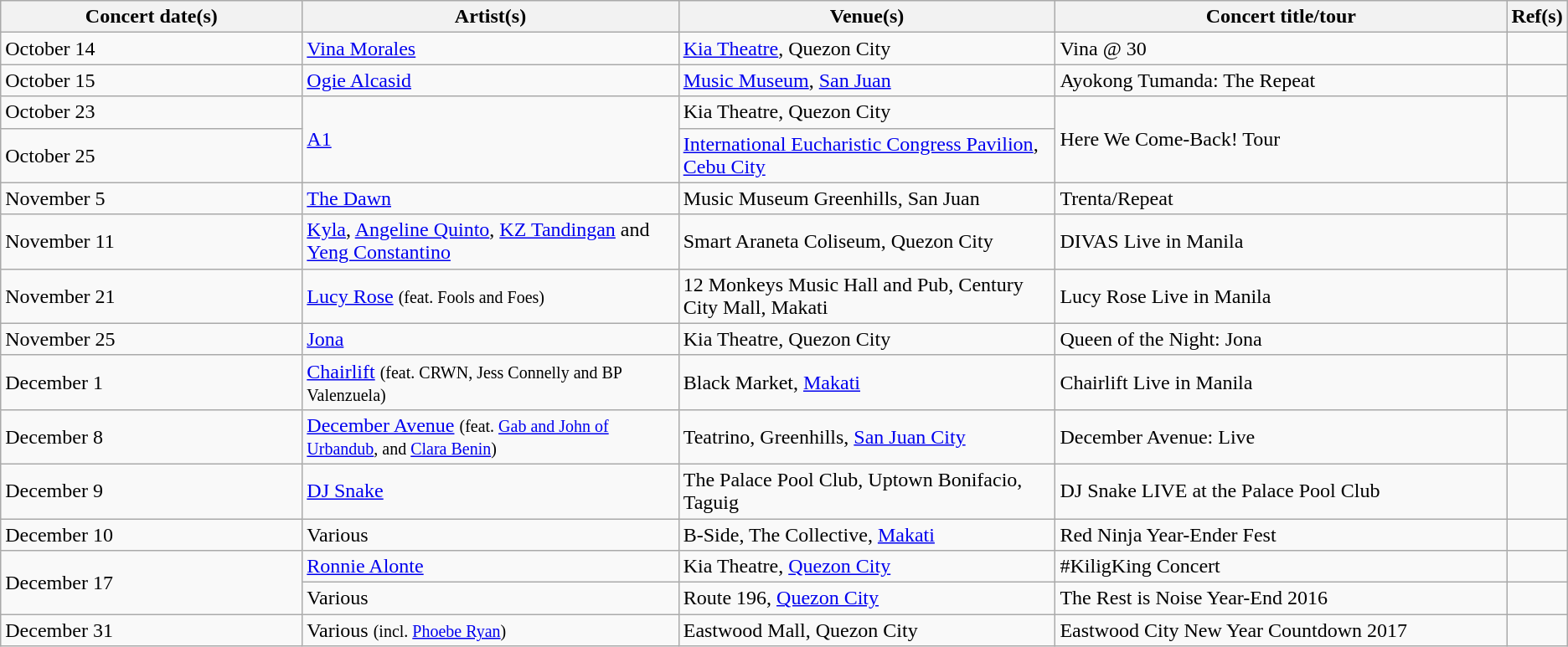<table class="wikitable sortable" style="font-size: 100%; width=100%;">
<tr style="text-align:center;">
<th style="width: 20%;" scope="col">Concert date(s)</th>
<th style="width: 25%;" scope="col">Artist(s)</th>
<th style="width: 25%;" scope="col">Venue(s)</th>
<th style="width: 40%;" scope="col">Concert title/tour</th>
<th style="width: 10%;" scope="col">Ref(s)</th>
</tr>
<tr>
<td>October 14</td>
<td><a href='#'>Vina Morales</a></td>
<td><a href='#'>Kia Theatre</a>, Quezon City</td>
<td>Vina @ 30</td>
<td></td>
</tr>
<tr>
<td>October 15</td>
<td><a href='#'>Ogie Alcasid</a></td>
<td><a href='#'>Music Museum</a>, <a href='#'>San Juan</a></td>
<td>Ayokong Tumanda: The Repeat</td>
<td></td>
</tr>
<tr>
<td>October 23</td>
<td rowspan=2><a href='#'>A1</a></td>
<td>Kia Theatre, Quezon City</td>
<td rowspan=2>Here We Come-Back! Tour</td>
<td rowspan=2></td>
</tr>
<tr>
<td>October 25</td>
<td><a href='#'>International Eucharistic Congress Pavilion</a>, <a href='#'>Cebu City</a></td>
</tr>
<tr>
<td>November 5</td>
<td><a href='#'>The Dawn</a></td>
<td>Music Museum Greenhills, San Juan</td>
<td>Trenta/Repeat</td>
<td></td>
</tr>
<tr>
<td>November 11</td>
<td><a href='#'>Kyla</a>, <a href='#'>Angeline Quinto</a>, <a href='#'>KZ Tandingan</a> and <a href='#'>Yeng Constantino</a> <br></td>
<td>Smart Araneta Coliseum, Quezon City</td>
<td>DIVAS Live in Manila</td>
<td></td>
</tr>
<tr>
<td>November 21</td>
<td><a href='#'>Lucy Rose</a> <small>(feat. Fools and Foes)</small></td>
<td>12 Monkeys Music Hall and Pub, Century City Mall, Makati</td>
<td>Lucy Rose Live in Manila</td>
<td></td>
</tr>
<tr>
<td>November 25</td>
<td><a href='#'>Jona</a></td>
<td>Kia Theatre, Quezon City</td>
<td>Queen of the Night: Jona</td>
<td></td>
</tr>
<tr>
<td>December 1</td>
<td><a href='#'>Chairlift</a> <small>(feat. CRWN, Jess Connelly and BP Valenzuela)</small></td>
<td>Black Market, <a href='#'>Makati</a></td>
<td>Chairlift Live in Manila</td>
<td></td>
</tr>
<tr>
<td>December 8</td>
<td><a href='#'>December Avenue</a> <small>(feat. <a href='#'>Gab and John of Urbandub</a>, and <a href='#'>Clara Benin</a>)</small></td>
<td>Teatrino, Greenhills, <a href='#'>San Juan City</a></td>
<td>December Avenue: Live</td>
<td></td>
</tr>
<tr>
<td>December 9</td>
<td><a href='#'>DJ Snake</a></td>
<td>The Palace Pool Club, Uptown Bonifacio, Taguig</td>
<td>DJ Snake LIVE at the Palace Pool Club</td>
<td></td>
</tr>
<tr>
<td>December 10</td>
<td>Various</td>
<td>B-Side, The Collective, <a href='#'>Makati</a></td>
<td>Red Ninja Year-Ender Fest</td>
<td></td>
</tr>
<tr>
<td rowspan=2>December 17</td>
<td><a href='#'>Ronnie Alonte</a></td>
<td>Kia Theatre, <a href='#'>Quezon City</a></td>
<td>#KiligKing Concert</td>
<td></td>
</tr>
<tr>
<td>Various</td>
<td>Route 196, <a href='#'>Quezon City</a></td>
<td>The Rest is Noise Year-End 2016</td>
<td></td>
</tr>
<tr>
<td>December 31</td>
<td>Various <small>(incl. <a href='#'>Phoebe Ryan</a>)</small></td>
<td>Eastwood Mall, Quezon City</td>
<td>Eastwood City New Year Countdown 2017</td>
<td></td>
</tr>
</table>
